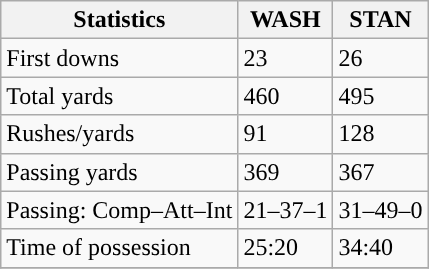<table class="wikitable" style="float: left;">
<tr>
<th>Statistics</th>
<th>WASH</th>
<th>STAN</th>
</tr>
<tr>
<td>First downs</td>
<td>23</td>
<td>26</td>
</tr>
<tr>
<td>Total yards</td>
<td>460</td>
<td>495</td>
</tr>
<tr>
<td>Rushes/yards</td>
<td>91</td>
<td>128</td>
</tr>
<tr>
<td>Passing yards</td>
<td>369</td>
<td>367</td>
</tr>
<tr>
<td>Passing: Comp–Att–Int</td>
<td>21–37–1</td>
<td>31–49–0</td>
</tr>
<tr>
<td>Time of possession</td>
<td>25:20</td>
<td>34:40</td>
</tr>
<tr>
</tr>
</table>
